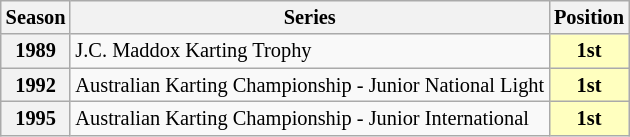<table class="wikitable" style="font-size: 85%; text-align:center">
<tr>
<th>Season</th>
<th>Series</th>
<th>Position</th>
</tr>
<tr>
<th>1989</th>
<td align=left>J.C. Maddox Karting Trophy</td>
<td align=center style="background:#FFFFBF;"><strong>1st</strong></td>
</tr>
<tr>
<th>1992</th>
<td align=left>Australian Karting Championship - Junior National Light</td>
<td align=center style="background:#FFFFBF;"><strong>1st</strong></td>
</tr>
<tr>
<th>1995</th>
<td align=left>Australian Karting Championship - Junior International</td>
<td align=center style="background:#FFFFBF;"><strong>1st</strong></td>
</tr>
</table>
